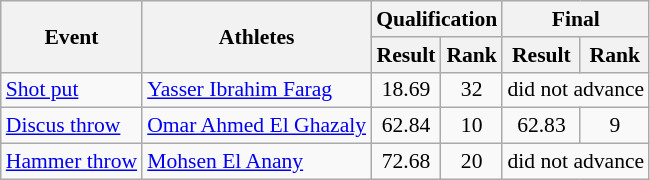<table class="wikitable" border="1" style="font-size:90%">
<tr>
<th rowspan="2">Event</th>
<th rowspan="2">Athletes</th>
<th colspan="2">Qualification</th>
<th colspan="2">Final</th>
</tr>
<tr>
<th>Result</th>
<th>Rank</th>
<th>Result</th>
<th>Rank</th>
</tr>
<tr>
<td><a href='#'>Shot put</a></td>
<td><a href='#'>Yasser Ibrahim Farag</a></td>
<td align=center>18.69</td>
<td align=center>32</td>
<td align=center colspan=2>did not advance</td>
</tr>
<tr>
<td><a href='#'>Discus throw</a></td>
<td><a href='#'>Omar Ahmed El Ghazaly</a></td>
<td align=center>62.84</td>
<td align=center>10</td>
<td align=center>62.83</td>
<td align=center>9</td>
</tr>
<tr>
<td><a href='#'>Hammer throw</a></td>
<td><a href='#'>Mohsen El Anany</a></td>
<td align=center>72.68</td>
<td align=center>20</td>
<td align=center colspan=2>did not advance</td>
</tr>
</table>
